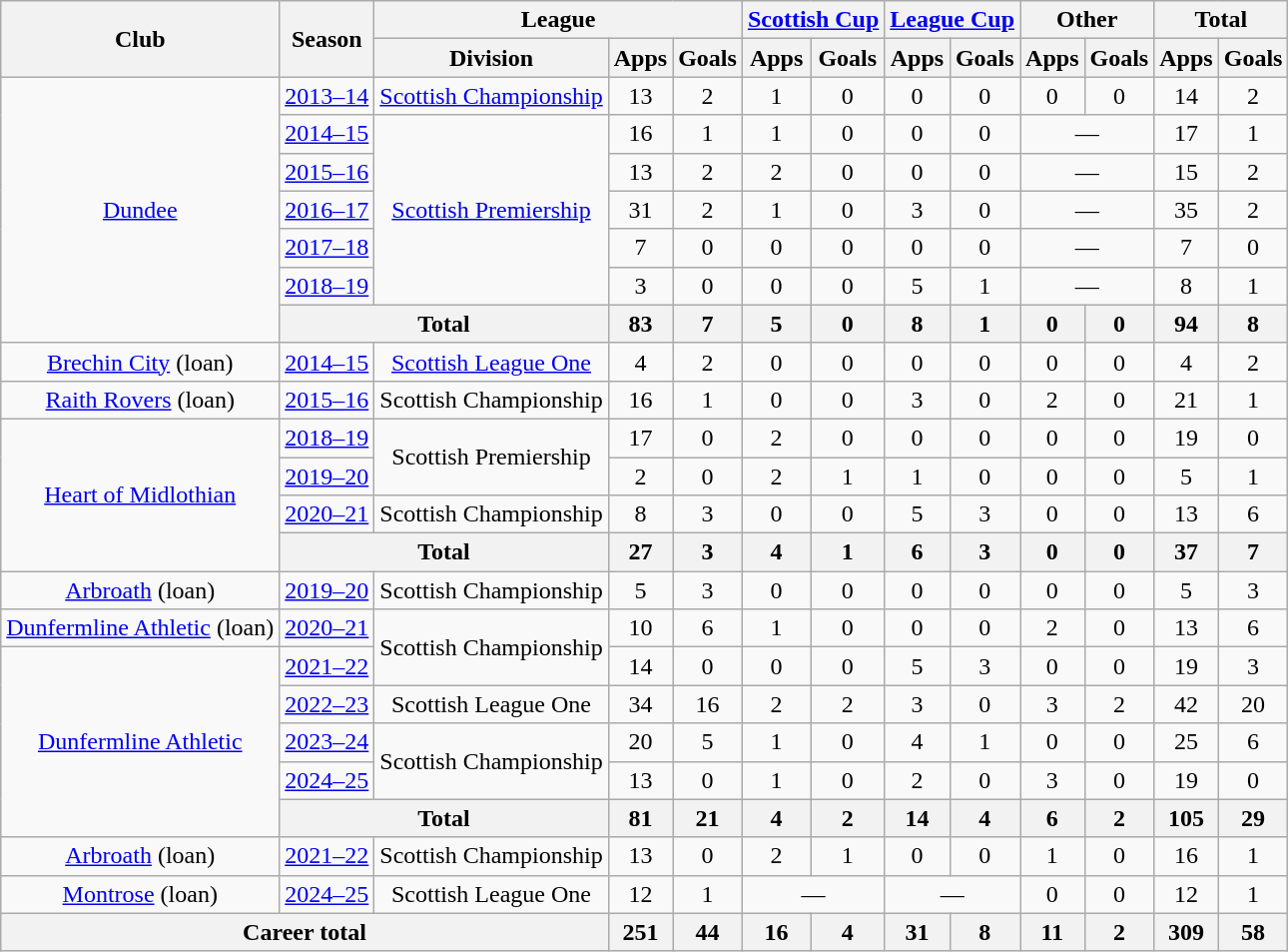<table class="wikitable" style="text-align: center">
<tr>
<th rowspan="2">Club</th>
<th rowspan="2">Season</th>
<th colspan="3">League</th>
<th colspan="2"><a href='#'>Scottish Cup</a></th>
<th colspan="2"><a href='#'>League Cup</a></th>
<th colspan="2">Other</th>
<th colspan="2">Total</th>
</tr>
<tr>
<th>Division</th>
<th>Apps</th>
<th>Goals</th>
<th>Apps</th>
<th>Goals</th>
<th>Apps</th>
<th>Goals</th>
<th>Apps</th>
<th>Goals</th>
<th>Apps</th>
<th>Goals</th>
</tr>
<tr>
<td rowspan="7"><a href='#'>Dundee</a></td>
<td><a href='#'>2013–14</a></td>
<td><a href='#'>Scottish Championship</a></td>
<td>13</td>
<td>2</td>
<td>1</td>
<td>0</td>
<td>0</td>
<td>0</td>
<td>0</td>
<td>0</td>
<td>14</td>
<td>2</td>
</tr>
<tr>
<td><a href='#'>2014–15</a></td>
<td rowspan="5"><a href='#'>Scottish Premiership</a></td>
<td>16</td>
<td>1</td>
<td>1</td>
<td>0</td>
<td>0</td>
<td>0</td>
<td colspan="2">—</td>
<td>17</td>
<td>1</td>
</tr>
<tr>
<td><a href='#'>2015–16</a></td>
<td>13</td>
<td>2</td>
<td>2</td>
<td>0</td>
<td>0</td>
<td>0</td>
<td colspan="2">—</td>
<td>15</td>
<td>2</td>
</tr>
<tr>
<td><a href='#'>2016–17</a></td>
<td>31</td>
<td>2</td>
<td>1</td>
<td>0</td>
<td>3</td>
<td>0</td>
<td colspan="2">—</td>
<td>35</td>
<td>2</td>
</tr>
<tr>
<td><a href='#'>2017–18</a></td>
<td>7</td>
<td>0</td>
<td>0</td>
<td>0</td>
<td>0</td>
<td>0</td>
<td colspan="2">—</td>
<td>7</td>
<td>0</td>
</tr>
<tr>
<td><a href='#'>2018–19</a></td>
<td>3</td>
<td>0</td>
<td>0</td>
<td>0</td>
<td>5</td>
<td>1</td>
<td colspan=2>—</td>
<td>8</td>
<td>1</td>
</tr>
<tr>
<th colspan="2">Total</th>
<th>83</th>
<th>7</th>
<th>5</th>
<th>0</th>
<th>8</th>
<th>1</th>
<th>0</th>
<th>0</th>
<th>94</th>
<th>8</th>
</tr>
<tr>
<td><a href='#'>Brechin City</a> (loan)</td>
<td><a href='#'>2014–15</a></td>
<td><a href='#'>Scottish League One</a></td>
<td>4</td>
<td>2</td>
<td>0</td>
<td>0</td>
<td>0</td>
<td>0</td>
<td>0</td>
<td>0</td>
<td>4</td>
<td>2</td>
</tr>
<tr>
<td><a href='#'>Raith Rovers</a> (loan)</td>
<td><a href='#'>2015–16</a></td>
<td>Scottish Championship</td>
<td>16</td>
<td>1</td>
<td>0</td>
<td>0</td>
<td>3</td>
<td>0</td>
<td>2</td>
<td>0</td>
<td>21</td>
<td>1</td>
</tr>
<tr>
<td rowspan="4"><a href='#'>Heart of Midlothian</a></td>
<td><a href='#'>2018–19</a></td>
<td rowspan="2">Scottish Premiership</td>
<td>17</td>
<td>0</td>
<td>2</td>
<td>0</td>
<td>0</td>
<td>0</td>
<td>0</td>
<td>0</td>
<td>19</td>
<td>0</td>
</tr>
<tr>
<td><a href='#'>2019–20</a></td>
<td>2</td>
<td>0</td>
<td>2</td>
<td>1</td>
<td>1</td>
<td>0</td>
<td>0</td>
<td>0</td>
<td>5</td>
<td>1</td>
</tr>
<tr>
<td><a href='#'>2020–21</a></td>
<td>Scottish Championship</td>
<td>8</td>
<td>3</td>
<td>0</td>
<td>0</td>
<td>5</td>
<td>3</td>
<td>0</td>
<td>0</td>
<td>13</td>
<td>6</td>
</tr>
<tr>
<th colspan="2">Total</th>
<th>27</th>
<th>3</th>
<th>4</th>
<th>1</th>
<th>6</th>
<th>3</th>
<th>0</th>
<th>0</th>
<th>37</th>
<th>7</th>
</tr>
<tr>
<td><a href='#'>Arbroath</a> (loan)</td>
<td><a href='#'>2019–20</a></td>
<td>Scottish Championship</td>
<td>5</td>
<td>3</td>
<td>0</td>
<td>0</td>
<td>0</td>
<td>0</td>
<td>0</td>
<td>0</td>
<td>5</td>
<td>3</td>
</tr>
<tr>
<td><a href='#'>Dunfermline Athletic</a> (loan)</td>
<td><a href='#'>2020–21</a></td>
<td rowspan="2">Scottish Championship</td>
<td>10</td>
<td>6</td>
<td>1</td>
<td>0</td>
<td>0</td>
<td>0</td>
<td>2</td>
<td>0</td>
<td>13</td>
<td>6</td>
</tr>
<tr>
<td rowspan="5"><a href='#'>Dunfermline Athletic</a></td>
<td><a href='#'>2021–22</a></td>
<td>14</td>
<td>0</td>
<td>0</td>
<td>0</td>
<td>5</td>
<td>3</td>
<td>0</td>
<td>0</td>
<td>19</td>
<td>3</td>
</tr>
<tr>
<td><a href='#'>2022–23</a></td>
<td>Scottish League One</td>
<td>34</td>
<td>16</td>
<td>2</td>
<td>2</td>
<td>3</td>
<td>0</td>
<td>3</td>
<td>2</td>
<td>42</td>
<td>20</td>
</tr>
<tr>
<td><a href='#'>2023–24</a></td>
<td rowspan="2">Scottish Championship</td>
<td>20</td>
<td>5</td>
<td>1</td>
<td>0</td>
<td>4</td>
<td>1</td>
<td>0</td>
<td>0</td>
<td>25</td>
<td>6</td>
</tr>
<tr>
<td><a href='#'>2024–25</a></td>
<td>13</td>
<td>0</td>
<td>1</td>
<td>0</td>
<td>2</td>
<td>0</td>
<td>3</td>
<td>0</td>
<td>19</td>
<td>0</td>
</tr>
<tr>
<th colspan="2">Total</th>
<th>81</th>
<th>21</th>
<th>4</th>
<th>2</th>
<th>14</th>
<th>4</th>
<th>6</th>
<th>2</th>
<th>105</th>
<th>29</th>
</tr>
<tr>
<td><a href='#'>Arbroath</a> (loan)</td>
<td><a href='#'>2021–22</a></td>
<td>Scottish Championship</td>
<td>13</td>
<td>0</td>
<td>2</td>
<td>1</td>
<td>0</td>
<td>0</td>
<td>1</td>
<td>0</td>
<td>16</td>
<td>1</td>
</tr>
<tr>
<td><a href='#'>Montrose</a> (loan)</td>
<td><a href='#'>2024–25</a></td>
<td>Scottish League One</td>
<td>12</td>
<td>1</td>
<td colspan="2">—</td>
<td colspan="2">—</td>
<td>0</td>
<td>0</td>
<td>12</td>
<td>1</td>
</tr>
<tr>
<th colspan="3">Career total</th>
<th>251</th>
<th>44</th>
<th>16</th>
<th>4</th>
<th>31</th>
<th>8</th>
<th>11</th>
<th>2</th>
<th>309</th>
<th>58</th>
</tr>
</table>
